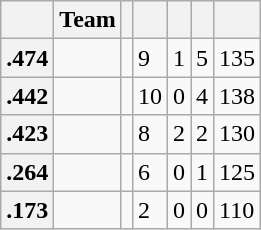<table class="wikitable sortable">
<tr>
<th></th>
<th class="unsortable">Team</th>
<th></th>
<th></th>
<th></th>
<th></th>
<th></th>
</tr>
<tr>
<th>.474</th>
<td></td>
<td></td>
<td>9</td>
<td>1</td>
<td>5</td>
<td>135</td>
</tr>
<tr>
<th>.442</th>
<td></td>
<td></td>
<td>10</td>
<td>0</td>
<td>4</td>
<td>138</td>
</tr>
<tr>
<th>.423</th>
<td></td>
<td></td>
<td>8</td>
<td>2</td>
<td>2</td>
<td>130</td>
</tr>
<tr>
<th>.264</th>
<td></td>
<td></td>
<td>6</td>
<td>0</td>
<td>1</td>
<td>125</td>
</tr>
<tr>
<th>.173</th>
<td></td>
<td></td>
<td>2</td>
<td>0</td>
<td>0</td>
<td>110</td>
</tr>
</table>
